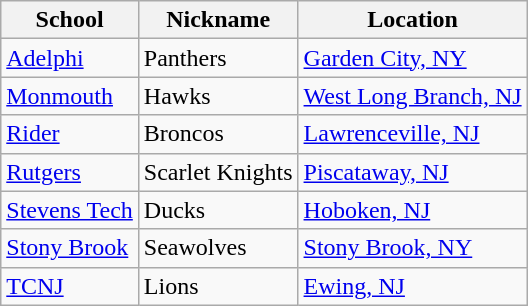<table class="wikitable sortable">
<tr>
<th>School</th>
<th>Nickname</th>
<th>Location</th>
</tr>
<tr>
<td><a href='#'>Adelphi</a></td>
<td>Panthers</td>
<td><a href='#'>Garden City, NY</a></td>
</tr>
<tr>
<td><a href='#'>Monmouth</a></td>
<td>Hawks</td>
<td><a href='#'>West Long Branch, NJ</a></td>
</tr>
<tr>
<td><a href='#'>Rider</a></td>
<td>Broncos</td>
<td><a href='#'>Lawrenceville, NJ</a></td>
</tr>
<tr>
<td><a href='#'>Rutgers</a></td>
<td>Scarlet Knights</td>
<td><a href='#'>Piscataway, NJ</a></td>
</tr>
<tr>
<td><a href='#'>Stevens Tech</a></td>
<td>Ducks</td>
<td><a href='#'>Hoboken, NJ</a></td>
</tr>
<tr>
<td><a href='#'>Stony Brook</a></td>
<td>Seawolves</td>
<td><a href='#'>Stony Brook, NY</a></td>
</tr>
<tr>
<td><a href='#'>TCNJ</a></td>
<td>Lions</td>
<td><a href='#'>Ewing, NJ</a></td>
</tr>
</table>
